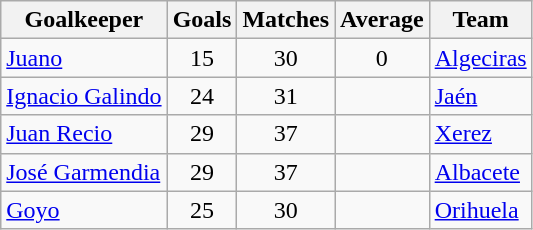<table class="wikitable sortable">
<tr>
<th>Goalkeeper</th>
<th>Goals</th>
<th>Matches</th>
<th>Average</th>
<th>Team</th>
</tr>
<tr>
<td> <a href='#'>Juano</a></td>
<td style="text-align:center;">15</td>
<td style="text-align:center;">30</td>
<td style="text-align:center;">0</td>
<td><a href='#'>Algeciras</a></td>
</tr>
<tr>
<td> <a href='#'>Ignacio Galindo</a></td>
<td style="text-align:center;">24</td>
<td style="text-align:center;">31</td>
<td style="text-align:center;"></td>
<td><a href='#'>Jaén</a></td>
</tr>
<tr>
<td> <a href='#'>Juan Recio</a></td>
<td style="text-align:center;">29</td>
<td style="text-align:center;">37</td>
<td style="text-align:center;"></td>
<td><a href='#'>Xerez</a></td>
</tr>
<tr>
<td> <a href='#'>José Garmendia</a></td>
<td style="text-align:center;">29</td>
<td style="text-align:center;">37</td>
<td style="text-align:center;"></td>
<td><a href='#'>Albacete</a></td>
</tr>
<tr>
<td> <a href='#'>Goyo</a></td>
<td style="text-align:center;">25</td>
<td style="text-align:center;">30</td>
<td style="text-align:center;"></td>
<td><a href='#'>Orihuela</a></td>
</tr>
</table>
